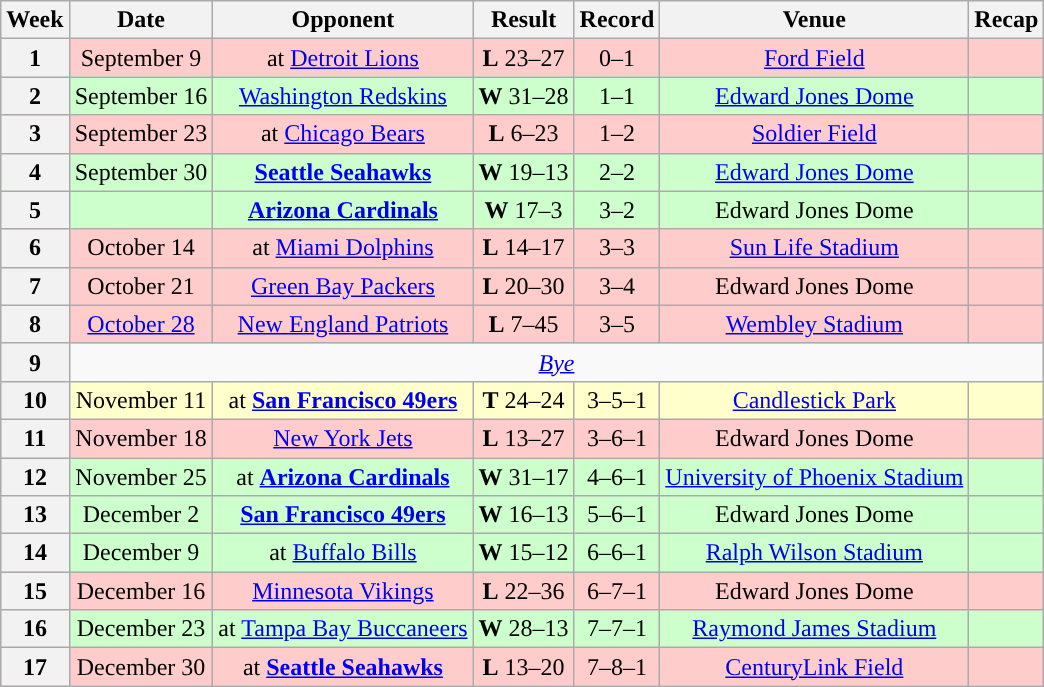<table class="wikitable" style="text-align:center">
<tr>
<th>Week</th>
<th>Date</th>
<th>Opponent</th>
<th>Result</th>
<th>Record</th>
<th>Venue</th>
<th>Recap</th>
</tr>
<tr style="background:#fcc">
<th>1</th>
<td>September 9</td>
<td>at <a href='#'>Detroit Lions</a></td>
<td><strong>L</strong> 23–27</td>
<td>0–1</td>
<td><a href='#'>Ford Field</a></td>
<td></td>
</tr>
<tr style="background:#cfc">
<th>2</th>
<td>September 16</td>
<td><a href='#'>Washington Redskins</a></td>
<td><strong>W</strong> 31–28</td>
<td>1–1</td>
<td><a href='#'>Edward Jones Dome</a></td>
<td></td>
</tr>
<tr style="background:#fcc">
<th>3</th>
<td>September 23</td>
<td>at <a href='#'>Chicago Bears</a></td>
<td><strong>L</strong> 6–23</td>
<td>1–2</td>
<td><a href='#'>Soldier Field</a></td>
<td></td>
</tr>
<tr style="background:#cfc">
<th>4</th>
<td>September 30</td>
<td><strong><a href='#'>Seattle Seahawks</a></strong></td>
<td><strong>W</strong> 19–13</td>
<td>2–2</td>
<td><a href='#'>Edward Jones Dome</a></td>
<td></td>
</tr>
<tr style="background:#cfc">
<th>5</th>
<td></td>
<td><strong><a href='#'>Arizona Cardinals</a></strong></td>
<td><strong>W</strong> 17–3</td>
<td>3–2</td>
<td>Edward Jones Dome</td>
<td></td>
</tr>
<tr style="background:#fcc">
<th>6</th>
<td>October 14</td>
<td>at <a href='#'>Miami Dolphins</a></td>
<td><strong>L</strong> 14–17</td>
<td>3–3</td>
<td><a href='#'>Sun Life Stadium</a></td>
<td></td>
</tr>
<tr style="background:#fcc">
<th>7</th>
<td>October 21</td>
<td><a href='#'>Green Bay Packers</a></td>
<td><strong>L</strong> 20–30</td>
<td>3–4</td>
<td>Edward Jones Dome</td>
<td></td>
</tr>
<tr style="background:#fcc">
<th>8</th>
<td><a href='#'>October 28</a></td>
<td><a href='#'>New England Patriots</a></td>
<td><strong>L</strong> 7–45</td>
<td>3–5</td>
<td> <a href='#'>Wembley Stadium</a> </td>
<td></td>
</tr>
<tr>
<th>9</th>
<td colspan="6"><em><a href='#'>Bye</a></em></td>
</tr>
<tr style="background:#ffc">
<th>10</th>
<td>November 11</td>
<td>at <strong><a href='#'>San Francisco 49ers</a></strong></td>
<td><strong>T</strong> 24–24</td>
<td>3–5–1</td>
<td><a href='#'>Candlestick Park</a></td>
<td></td>
</tr>
<tr style="background:#fcc">
<th>11</th>
<td>November 18</td>
<td><a href='#'>New York Jets</a></td>
<td><strong>L</strong> 13–27</td>
<td>3–6–1</td>
<td>Edward Jones Dome</td>
<td></td>
</tr>
<tr style="background:#cfc">
<th>12</th>
<td>November 25</td>
<td>at <strong><a href='#'>Arizona Cardinals</a></strong></td>
<td><strong>W</strong> 31–17</td>
<td>4–6–1</td>
<td><a href='#'>University of Phoenix Stadium</a></td>
<td></td>
</tr>
<tr style="background:#cfc">
<th>13</th>
<td>December 2</td>
<td><strong><a href='#'>San Francisco 49ers</a></strong></td>
<td><strong>W</strong> 16–13</td>
<td>5–6–1</td>
<td>Edward Jones Dome</td>
<td></td>
</tr>
<tr style="background:#cfc">
<th>14</th>
<td>December 9</td>
<td>at <a href='#'>Buffalo Bills</a></td>
<td><strong>W</strong> 15–12</td>
<td>6–6–1</td>
<td><a href='#'>Ralph Wilson Stadium</a></td>
<td></td>
</tr>
<tr style="background:#fcc">
<th>15</th>
<td>December 16</td>
<td><a href='#'>Minnesota Vikings</a></td>
<td><strong>L</strong> 22–36</td>
<td>6–7–1</td>
<td>Edward Jones Dome</td>
<td></td>
</tr>
<tr style="background:#cfc">
<th>16</th>
<td>December 23</td>
<td>at <a href='#'>Tampa Bay Buccaneers</a></td>
<td><strong>W</strong> 28–13</td>
<td>7–7–1</td>
<td><a href='#'>Raymond James Stadium</a></td>
<td></td>
</tr>
<tr style="background:#fcc">
<th>17</th>
<td>December 30</td>
<td>at <strong><a href='#'>Seattle Seahawks</a></strong></td>
<td><strong>L</strong> 13–20</td>
<td>7–8–1</td>
<td><a href='#'>CenturyLink Field</a></td>
<td></td>
</tr>
</table>
